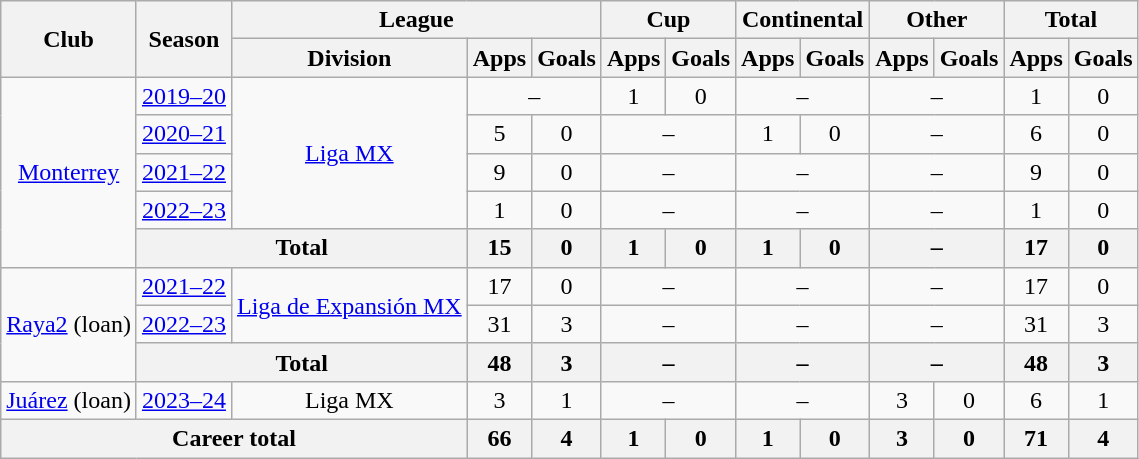<table class="wikitable" style="text-align: center">
<tr>
<th rowspan="2">Club</th>
<th rowspan="2">Season</th>
<th colspan="3">League</th>
<th colspan="2">Cup</th>
<th colspan="2">Continental</th>
<th colspan="2">Other</th>
<th colspan="2">Total</th>
</tr>
<tr>
<th>Division</th>
<th>Apps</th>
<th>Goals</th>
<th>Apps</th>
<th>Goals</th>
<th>Apps</th>
<th>Goals</th>
<th>Apps</th>
<th>Goals</th>
<th>Apps</th>
<th>Goals</th>
</tr>
<tr>
<td rowspan="5"><a href='#'>Monterrey</a></td>
<td><a href='#'>2019–20</a></td>
<td rowspan="4"><a href='#'>Liga MX</a></td>
<td colspan="2">–</td>
<td>1</td>
<td>0</td>
<td colspan="2">–</td>
<td colspan="2">–</td>
<td>1</td>
<td>0</td>
</tr>
<tr>
<td><a href='#'>2020–21</a></td>
<td>5</td>
<td>0</td>
<td colspan="2">–</td>
<td>1</td>
<td>0</td>
<td colspan="2">–</td>
<td>6</td>
<td>0</td>
</tr>
<tr>
<td><a href='#'>2021–22</a></td>
<td>9</td>
<td>0</td>
<td colspan="2">–</td>
<td colspan="2">–</td>
<td colspan="2">–</td>
<td>9</td>
<td>0</td>
</tr>
<tr>
<td><a href='#'>2022–23</a></td>
<td>1</td>
<td>0</td>
<td colspan="2">–</td>
<td colspan="2">–</td>
<td colspan="2">–</td>
<td>1</td>
<td>0</td>
</tr>
<tr>
<th colspan="2">Total</th>
<th>15</th>
<th>0</th>
<th>1</th>
<th>0</th>
<th>1</th>
<th>0</th>
<th colspan="2">–</th>
<th>17</th>
<th>0</th>
</tr>
<tr>
<td rowspan="3"><a href='#'>Raya2</a> (loan)</td>
<td><a href='#'>2021–22</a></td>
<td rowspan="2"><a href='#'>Liga de Expansión MX</a></td>
<td>17</td>
<td>0</td>
<td colspan="2">–</td>
<td colspan="2">–</td>
<td colspan="2">–</td>
<td>17</td>
<td>0</td>
</tr>
<tr>
<td><a href='#'>2022–23</a></td>
<td>31</td>
<td>3</td>
<td colspan="2">–</td>
<td colspan="2">–</td>
<td colspan="2">–</td>
<td>31</td>
<td>3</td>
</tr>
<tr>
<th colspan="2">Total</th>
<th>48</th>
<th>3</th>
<th colspan="2">–</th>
<th colspan="2">–</th>
<th colspan="2">–</th>
<th>48</th>
<th>3</th>
</tr>
<tr>
<td><a href='#'>Juárez</a> (loan)</td>
<td><a href='#'>2023–24</a></td>
<td>Liga MX</td>
<td>3</td>
<td>1</td>
<td colspan="2">–</td>
<td colspan="2">–</td>
<td>3</td>
<td>0</td>
<td>6</td>
<td>1</td>
</tr>
<tr>
<th colspan=3>Career total</th>
<th>66</th>
<th>4</th>
<th>1</th>
<th>0</th>
<th>1</th>
<th>0</th>
<th>3</th>
<th>0</th>
<th>71</th>
<th>4</th>
</tr>
</table>
